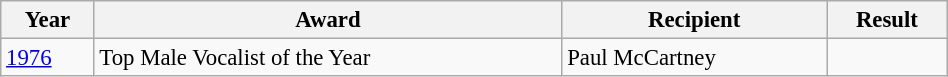<table class="wikitable sortable"  style="font-size:95%; width:50%;">
<tr>
<th>Year</th>
<th>Award</th>
<th>Recipient</th>
<th>Result</th>
</tr>
<tr>
<td><a href='#'>1976</a></td>
<td>Top Male Vocalist of the Year</td>
<td>Paul McCartney</td>
<td></td>
</tr>
</table>
